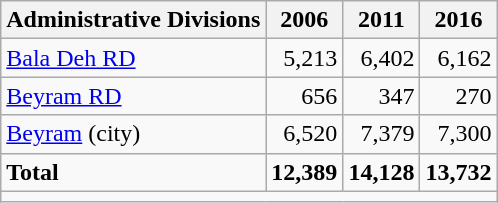<table class="wikitable">
<tr>
<th>Administrative Divisions</th>
<th>2006</th>
<th>2011</th>
<th>2016</th>
</tr>
<tr>
<td><a href='#'>Bala Deh RD</a></td>
<td style="text-align: right;">5,213</td>
<td style="text-align: right;">6,402</td>
<td style="text-align: right;">6,162</td>
</tr>
<tr>
<td><a href='#'>Beyram RD</a></td>
<td style="text-align: right;">656</td>
<td style="text-align: right;">347</td>
<td style="text-align: right;">270</td>
</tr>
<tr>
<td><a href='#'>Beyram</a> (city)</td>
<td style="text-align: right;">6,520</td>
<td style="text-align: right;">7,379</td>
<td style="text-align: right;">7,300</td>
</tr>
<tr>
<td><strong>Total</strong></td>
<td style="text-align: right;"><strong>12,389</strong></td>
<td style="text-align: right;"><strong>14,128</strong></td>
<td style="text-align: right;"><strong>13,732</strong></td>
</tr>
<tr>
<td colspan=4></td>
</tr>
</table>
